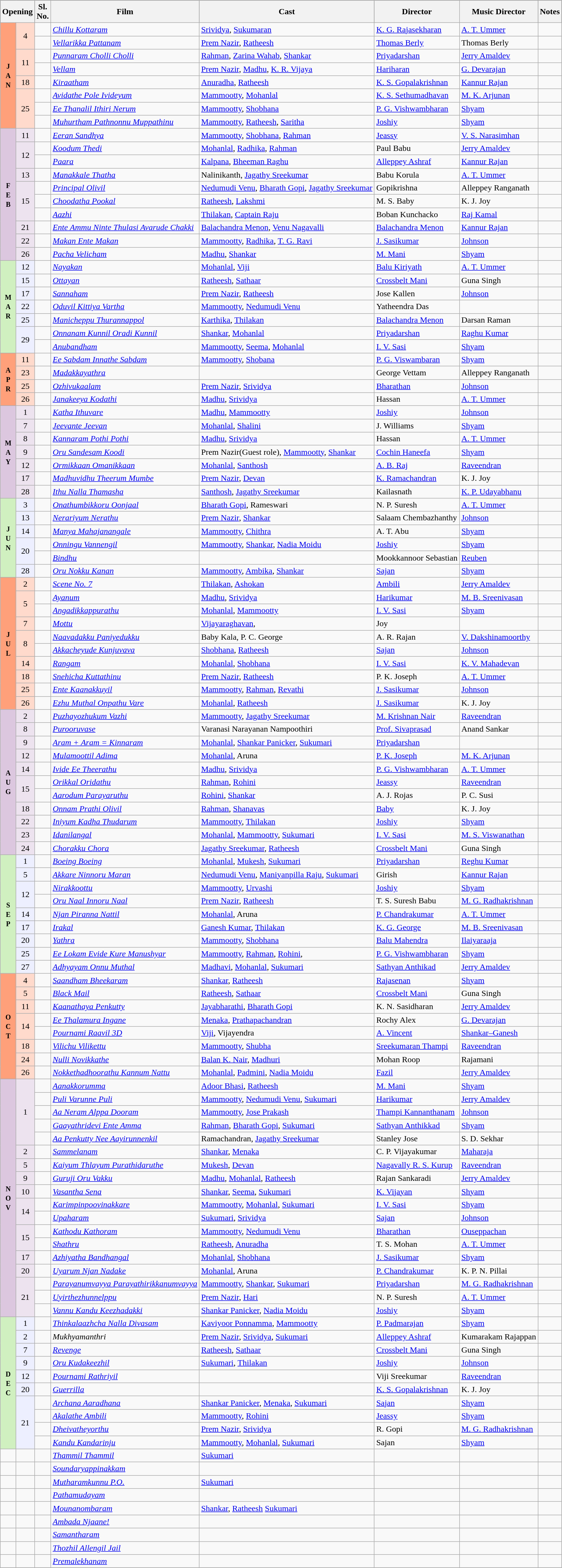<table class="wikitable sortable">
<tr style="background:#000;">
<th colspan="2">Opening</th>
<th>Sl.<br>No.</th>
<th>Film</th>
<th>Cast</th>
<th>Director</th>
<th>Music Director</th>
<th>Notes</th>
</tr>
<tr>
<td rowspan="8" style="text-align:center; background:#ffa07a; textcolor:#000;"><small><strong>J<br>A<br>N</strong></small></td>
<td rowspan="2"  style="text-align:center; background:#ffdacc; textcolor:#000;">4</td>
<td></td>
<td><em><a href='#'>Chillu Kottaram</a></em></td>
<td><a href='#'>Srividya</a>, <a href='#'>Sukumaran</a></td>
<td><a href='#'>K. G. Rajasekharan</a></td>
<td><a href='#'>A. T. Ummer</a></td>
<td></td>
</tr>
<tr>
<td></td>
<td><em><a href='#'>Vellarikka Pattanam</a></em></td>
<td><a href='#'>Prem Nazir</a>, <a href='#'>Ratheesh</a></td>
<td><a href='#'>Thomas Berly</a></td>
<td>Thomas Berly</td>
<td></td>
</tr>
<tr>
<td rowspan="2"  style="text-align:center; background:#ffdacc; textcolor:#000;">11</td>
<td></td>
<td><em><a href='#'>Punnaram Cholli Cholli</a></em></td>
<td><a href='#'>Rahman</a>, <a href='#'>Zarina Wahab</a>, <a href='#'>Shankar</a></td>
<td><a href='#'>Priyadarshan</a></td>
<td><a href='#'>Jerry Amaldev</a></td>
<td></td>
</tr>
<tr>
<td></td>
<td><em><a href='#'>Vellam</a></em></td>
<td><a href='#'>Prem Nazir</a>, <a href='#'>Madhu</a>, <a href='#'>K. R. Vijaya</a></td>
<td><a href='#'>Hariharan</a></td>
<td><a href='#'>G. Devarajan</a></td>
<td></td>
</tr>
<tr>
<td style="text-align:center; background:#ffdacc; textcolor:#000;">18</td>
<td></td>
<td><em><a href='#'>Kiraatham</a></em></td>
<td><a href='#'>Anuradha</a>, <a href='#'>Ratheesh</a></td>
<td><a href='#'>K. S. Gopalakrishnan</a></td>
<td><a href='#'>Kannur Rajan</a></td>
<td></td>
</tr>
<tr>
<td rowspan="3"  style="text-align:center; background:#ffdacc; textcolor:#000;">25</td>
<td></td>
<td><em><a href='#'>Avidathe Pole Ivideyum</a></em></td>
<td><a href='#'>Mammootty</a>, <a href='#'>Mohanlal</a></td>
<td><a href='#'>K. S. Sethumadhavan</a></td>
<td><a href='#'>M. K. Arjunan</a></td>
<td></td>
</tr>
<tr>
<td></td>
<td><em><a href='#'>Ee Thanalil Ithiri Nerum</a></em></td>
<td><a href='#'>Mammootty</a>, <a href='#'>Shobhana</a></td>
<td><a href='#'>P. G. Vishwambharan</a></td>
<td><a href='#'>Shyam</a></td>
<td></td>
</tr>
<tr>
<td></td>
<td><em><a href='#'>Muhurtham Pathnonnu Muppathinu</a></em></td>
<td><a href='#'>Mammootty</a>, <a href='#'>Ratheesh</a>, <a href='#'>Saritha</a></td>
<td><a href='#'>Joshiy</a></td>
<td><a href='#'>Shyam</a></td>
<td></td>
</tr>
<tr>
<td rowspan="10" style="text-align:center; background:#dcc7df; textcolor:#000;"><small><strong>F<br>E<br>B</strong></small></td>
<td style="text-align:center; background:#ede3ef; textcolor:#000;">11</td>
<td></td>
<td><em><a href='#'>Eeran Sandhya</a></em></td>
<td><a href='#'>Mammootty</a>, <a href='#'>Shobhana</a>, <a href='#'>Rahman</a></td>
<td><a href='#'>Jeassy</a></td>
<td><a href='#'>V. S. Narasimhan</a></td>
<td></td>
</tr>
<tr>
<td rowspan="2"  style="text-align:center; background:#ede3ef; textcolor:#000;">12</td>
<td></td>
<td><em><a href='#'>Koodum Thedi</a></em></td>
<td><a href='#'>Mohanlal</a>, <a href='#'>Radhika</a>, <a href='#'>Rahman</a></td>
<td>Paul Babu</td>
<td><a href='#'>Jerry Amaldev</a></td>
<td></td>
</tr>
<tr>
<td></td>
<td><em><a href='#'>Paara</a></em></td>
<td><a href='#'>Kalpana</a>, <a href='#'>Bheeman Raghu</a></td>
<td><a href='#'>Alleppey Ashraf</a></td>
<td><a href='#'>Kannur Rajan</a></td>
<td></td>
</tr>
<tr>
<td style="text-align:center; background:#ede3ef; textcolor:#000;">13</td>
<td></td>
<td><em><a href='#'>Manakkale Thatha</a></em></td>
<td>Nalinikanth, <a href='#'>Jagathy Sreekumar</a></td>
<td>Babu Korula</td>
<td><a href='#'>A. T. Ummer</a></td>
<td></td>
</tr>
<tr>
<td rowspan="3"  style="text-align:center; background:#ede3ef; textcolor:#000;">15</td>
<td></td>
<td><em><a href='#'>Principal Olivil</a></em></td>
<td><a href='#'>Nedumudi Venu</a>, <a href='#'>Bharath Gopi</a>, <a href='#'>Jagathy Sreekumar</a></td>
<td>Gopikrishna</td>
<td>Alleppey Ranganath</td>
<td></td>
</tr>
<tr>
<td></td>
<td><em><a href='#'>Choodatha Pookal</a></em></td>
<td><a href='#'>Ratheesh</a>, <a href='#'>Lakshmi</a></td>
<td>M. S. Baby</td>
<td>K. J. Joy</td>
<td></td>
</tr>
<tr>
<td></td>
<td><em><a href='#'>Aazhi</a></em></td>
<td><a href='#'>Thilakan</a>, <a href='#'>Captain Raju</a></td>
<td>Boban Kunchacko</td>
<td><a href='#'>Raj Kamal</a></td>
<td></td>
</tr>
<tr>
<td style="text-align:center; background:#ede3ef; textcolor:#000;">21</td>
<td></td>
<td><em><a href='#'>Ente Ammu Ninte Thulasi Avarude Chakki</a></em></td>
<td><a href='#'>Balachandra Menon</a>, <a href='#'>Venu Nagavalli</a></td>
<td><a href='#'>Balachandra Menon</a></td>
<td><a href='#'>Kannur Rajan</a></td>
<td></td>
</tr>
<tr>
<td style="text-align:center; background:#ede3ef; textcolor:#000;">22</td>
<td></td>
<td><em><a href='#'>Makan Ente Makan</a></em></td>
<td><a href='#'>Mammootty</a>, <a href='#'>Radhika</a>, <a href='#'>T. G. Ravi</a></td>
<td><a href='#'>J. Sasikumar</a></td>
<td><a href='#'>Johnson</a></td>
<td></td>
</tr>
<tr>
<td style="text-align:center; background:#ede3ef; textcolor:#000;">26</td>
<td></td>
<td><em><a href='#'>Pacha Velicham</a></em></td>
<td><a href='#'>Madhu</a>, <a href='#'>Shankar</a></td>
<td><a href='#'>M. Mani</a></td>
<td><a href='#'>Shyam</a></td>
<td></td>
</tr>
<tr>
<td rowspan="7" style="text-align:center; background:#d0f0c0; textcolor:#000;"><small><strong>M<br>A<br>R</strong></small></td>
<td style="text-align:center; background:#edefff; textcolor:#000;">12</td>
<td></td>
<td><em><a href='#'>Nayakan</a></em></td>
<td><a href='#'>Mohanlal</a>, <a href='#'>Viji</a></td>
<td><a href='#'>Balu Kiriyath</a></td>
<td><a href='#'>A. T. Ummer</a></td>
<td></td>
</tr>
<tr>
<td style="text-align:center; background:#edefff; textcolor:#000;">15</td>
<td></td>
<td><em><a href='#'>Ottayan</a></em></td>
<td><a href='#'>Ratheesh</a>, <a href='#'>Sathaar</a></td>
<td><a href='#'>Crossbelt Mani</a></td>
<td>Guna Singh</td>
<td></td>
</tr>
<tr>
<td style="text-align:center; background:#edefff; textcolor:#000;">17</td>
<td></td>
<td><em><a href='#'>Sannaham</a></em></td>
<td><a href='#'>Prem Nazir</a>, <a href='#'>Ratheesh</a></td>
<td>Jose Kallen</td>
<td><a href='#'>Johnson</a></td>
<td></td>
</tr>
<tr>
<td style="text-align:center; background:#edefff; textcolor:#000;">22</td>
<td></td>
<td><em><a href='#'>Oduvil Kittiya Vartha</a></em></td>
<td><a href='#'>Mammootty</a>, <a href='#'>Nedumudi Venu</a></td>
<td>Yatheendra Das</td>
<td></td>
<td></td>
</tr>
<tr>
<td style="text-align:center; background:#edefff; textcolor:#000;">25</td>
<td></td>
<td><em><a href='#'>Manicheppu Thurannappol</a></em></td>
<td><a href='#'>Karthika</a>, <a href='#'>Thilakan</a></td>
<td><a href='#'>Balachandra Menon</a></td>
<td>Darsan Raman</td>
<td></td>
</tr>
<tr>
<td rowspan="2"  style="text-align:center; background:#edefff; textcolor:#000;">29</td>
<td></td>
<td><em><a href='#'>Onnanam Kunnil Oradi Kunnil</a></em></td>
<td><a href='#'>Shankar</a>, <a href='#'>Mohanlal</a></td>
<td><a href='#'>Priyadarshan</a></td>
<td><a href='#'>Raghu Kumar</a></td>
<td></td>
</tr>
<tr>
<td></td>
<td><em><a href='#'>Anubandham</a></em></td>
<td><a href='#'>Mammootty</a>, <a href='#'>Seema</a>, <a href='#'>Mohanlal</a></td>
<td><a href='#'>I. V. Sasi</a></td>
<td><a href='#'>Shyam</a></td>
<td></td>
</tr>
<tr>
<td rowspan="4" style="text-align:center; background:#ffa07a; textcolor:#000;"><small><strong>A<br>P<br>R</strong></small></td>
<td style="text-align:center; background:#ffdacc; textcolor:#000;">11</td>
<td></td>
<td><em><a href='#'>Ee Sabdam Innathe Sabdam</a></em></td>
<td><a href='#'>Mammootty</a>, <a href='#'>Shobana</a></td>
<td><a href='#'>P. G. Viswambaran</a></td>
<td><a href='#'>Shyam</a></td>
<td></td>
</tr>
<tr>
<td style="text-align:center; background:#ffdacc; textcolor:#000;">23</td>
<td></td>
<td><em><a href='#'>Madakkayathra</a></em></td>
<td></td>
<td>George Vettam</td>
<td>Alleppey Ranganath</td>
<td></td>
</tr>
<tr>
<td style="text-align:center; background:#ffdacc; textcolor:#000;">25</td>
<td></td>
<td><em><a href='#'>Ozhivukaalam</a></em></td>
<td><a href='#'>Prem Nazir</a>, <a href='#'>Srividya</a></td>
<td><a href='#'>Bharathan</a></td>
<td><a href='#'>Johnson</a></td>
<td></td>
</tr>
<tr>
<td style="text-align:center; background:#ffdacc; textcolor:#000;">26</td>
<td></td>
<td><em><a href='#'>Janakeeya Kodathi</a></em></td>
<td><a href='#'>Madhu</a>, <a href='#'>Srividya</a></td>
<td>Hassan</td>
<td><a href='#'>A. T. Ummer</a></td>
<td></td>
</tr>
<tr>
<td rowspan="7" style="text-align:center; background:#dcc7df; textcolor:#000;"><small><strong>M<br>A<br>Y</strong></small></td>
<td style="text-align:center; background:#ede3ef; textcolor:#000;">1</td>
<td></td>
<td><em><a href='#'>Katha Ithuvare</a></em></td>
<td><a href='#'>Madhu</a>, <a href='#'>Mammootty</a></td>
<td><a href='#'>Joshiy</a></td>
<td><a href='#'>Johnson</a></td>
<td></td>
</tr>
<tr>
<td style="text-align:center; background:#ede3ef; textcolor:#000;">7</td>
<td></td>
<td><em><a href='#'>Jeevante Jeevan</a></em></td>
<td><a href='#'>Mohanlal</a>, <a href='#'>Shalini</a></td>
<td>J. Williams</td>
<td><a href='#'>Shyam</a></td>
<td></td>
</tr>
<tr>
<td style="text-align:center; background:#ede3ef; textcolor:#000;">8</td>
<td></td>
<td><em><a href='#'>Kannaram Pothi Pothi</a></em></td>
<td><a href='#'>Madhu</a>, <a href='#'>Srividya</a></td>
<td>Hassan</td>
<td><a href='#'>A. T. Ummer</a></td>
<td></td>
</tr>
<tr>
<td style="text-align:center; background:#ede3ef; textcolor:#000;">9</td>
<td></td>
<td><em><a href='#'>Oru Sandesam Koodi</a></em></td>
<td>Prem Nazir(Guest role), <a href='#'>Mammootty</a>, <a href='#'>Shankar</a></td>
<td><a href='#'>Cochin Haneefa</a></td>
<td><a href='#'>Shyam</a></td>
<td></td>
</tr>
<tr>
<td style="text-align:center; background:#ede3ef; textcolor:#000;">12</td>
<td></td>
<td><em><a href='#'>Ormikkaan Omanikkaan</a></em></td>
<td><a href='#'>Mohanlal</a>, <a href='#'>Santhosh</a></td>
<td><a href='#'>A. B. Raj</a></td>
<td><a href='#'>Raveendran</a></td>
<td></td>
</tr>
<tr>
<td style="text-align:center; background:#ede3ef; textcolor:#000;">17</td>
<td></td>
<td><em><a href='#'>Madhuvidhu Theerum Mumbe</a></em></td>
<td><a href='#'>Prem Nazir</a>, <a href='#'>Devan</a></td>
<td><a href='#'>K. Ramachandran</a></td>
<td>K. J. Joy</td>
<td></td>
</tr>
<tr>
<td style="text-align:center; background:#ede3ef; textcolor:#000;">28</td>
<td></td>
<td><em><a href='#'>Ithu Nalla Thamasha</a></em></td>
<td><a href='#'>Santhosh</a>, <a href='#'>Jagathy Sreekumar</a></td>
<td>Kailasnath</td>
<td><a href='#'>K. P. Udayabhanu</a></td>
<td></td>
</tr>
<tr>
<td rowspan="6" style="text-align:center; background:#d0f0c0; textcolor:#000;"><small><strong>J<br>U<br>N</strong></small></td>
<td style="text-align:center; background:#edefff; textcolor:#000;">3</td>
<td></td>
<td><em><a href='#'>Onathumbikkoru Oonjaal</a></em></td>
<td><a href='#'>Bharath Gopi</a>, Rameswari</td>
<td>N. P. Suresh</td>
<td><a href='#'>A. T. Ummer</a></td>
<td></td>
</tr>
<tr>
<td style="text-align:center; background:#edefff; textcolor:#000;">13</td>
<td></td>
<td><em><a href='#'>Nerariyum Nerathu</a></em></td>
<td><a href='#'>Prem Nazir</a>, <a href='#'>Shankar</a></td>
<td>Salaam Chembazhanthy</td>
<td><a href='#'>Johnson</a></td>
<td></td>
</tr>
<tr>
<td style="text-align:center; background:#edefff; textcolor:#000;">14</td>
<td></td>
<td><em><a href='#'>Manya Mahajanangale</a></em></td>
<td><a href='#'>Mammootty</a>, <a href='#'>Chithra</a></td>
<td>A. T. Abu</td>
<td><a href='#'>Shyam</a></td>
<td></td>
</tr>
<tr>
<td rowspan="2"  style="text-align:center; background:#edefff; textcolor:#000;">20</td>
<td></td>
<td><em><a href='#'>Onningu Vannengil</a></em></td>
<td><a href='#'>Mammootty</a>, <a href='#'>Shankar</a>, <a href='#'>Nadia Moidu</a></td>
<td><a href='#'>Joshiy</a></td>
<td><a href='#'>Shyam</a></td>
<td></td>
</tr>
<tr>
<td></td>
<td><em><a href='#'>Bindhu</a></em></td>
<td></td>
<td>Mookkannoor Sebastian</td>
<td><a href='#'>Reuben</a></td>
<td></td>
</tr>
<tr>
<td style="text-align:center; background:#edefff; textcolor:#000;">28</td>
<td></td>
<td><em><a href='#'>Oru Nokku Kanan</a></em></td>
<td><a href='#'>Mammootty</a>, <a href='#'>Ambika</a>, <a href='#'>Shankar</a></td>
<td><a href='#'>Sajan</a></td>
<td><a href='#'>Shyam</a></td>
<td></td>
</tr>
<tr>
<td rowspan="10" style="text-align:center; background:#ffa07a; textcolor:#000;"><small><strong>J<br>U<br>L</strong></small></td>
<td style="text-align:center; background:#ffdacc; textcolor:#000;">2</td>
<td></td>
<td><em><a href='#'>Scene No. 7</a></em></td>
<td><a href='#'>Thilakan</a>, <a href='#'>Ashokan</a></td>
<td><a href='#'>Ambili</a></td>
<td><a href='#'>Jerry Amaldev</a></td>
<td></td>
</tr>
<tr>
<td rowspan="2"  style="text-align:center; background:#ffdacc; textcolor:#000;">5</td>
<td></td>
<td><em><a href='#'>Ayanum</a></em></td>
<td><a href='#'>Madhu</a>, <a href='#'>Srividya</a></td>
<td><a href='#'>Harikumar</a></td>
<td><a href='#'>M. B. Sreenivasan</a></td>
<td></td>
</tr>
<tr>
<td></td>
<td><em><a href='#'>Angadikkappurathu</a></em></td>
<td><a href='#'>Mohanlal</a>, <a href='#'>Mammootty</a></td>
<td><a href='#'>I. V. Sasi</a></td>
<td><a href='#'>Shyam</a></td>
<td></td>
</tr>
<tr>
<td style="text-align:center; background:#ffdacc; textcolor:#000;">7</td>
<td></td>
<td><em><a href='#'>Mottu</a></em></td>
<td><a href='#'>Vijayaraghavan</a>,</td>
<td>Joy</td>
<td></td>
<td></td>
</tr>
<tr>
<td rowspan="2"  style="text-align:center; background:#ffdacc; textcolor:#000;">8</td>
<td></td>
<td><em><a href='#'>Naavadakku Paniyedukku</a></em></td>
<td>Baby Kala, P. C. George</td>
<td>A. R. Rajan</td>
<td><a href='#'>V. Dakshinamoorthy</a></td>
<td></td>
</tr>
<tr>
<td></td>
<td><em><a href='#'>Akkacheyude Kunjuvava</a></em></td>
<td><a href='#'>Shobhana</a>, <a href='#'>Ratheesh</a></td>
<td><a href='#'>Sajan</a></td>
<td><a href='#'>Johnson</a></td>
<td></td>
</tr>
<tr>
<td style="text-align:center; background:#ffdacc; textcolor:#000;">14</td>
<td></td>
<td><em><a href='#'>Rangam</a></em></td>
<td><a href='#'>Mohanlal</a>, <a href='#'>Shobhana</a></td>
<td><a href='#'>I. V. Sasi</a></td>
<td><a href='#'>K. V. Mahadevan</a></td>
<td></td>
</tr>
<tr>
<td style="text-align:center; background:#ffdacc; textcolor:#000;">18</td>
<td></td>
<td><em><a href='#'>Snehicha Kuttathinu</a></em></td>
<td><a href='#'>Prem Nazir</a>, <a href='#'>Ratheesh</a></td>
<td>P. K. Joseph</td>
<td><a href='#'>A. T. Ummer</a></td>
<td></td>
</tr>
<tr>
<td style="text-align:center; background:#ffdacc; textcolor:#000;">25</td>
<td></td>
<td><em><a href='#'>Ente Kaanakkuyil</a></em></td>
<td><a href='#'>Mammootty</a>, <a href='#'>Rahman</a>, <a href='#'>Revathi</a></td>
<td><a href='#'>J. Sasikumar</a></td>
<td><a href='#'>Johnson</a></td>
<td></td>
</tr>
<tr>
<td style="text-align:center; background:#ffdacc; textcolor:#000;">26</td>
<td></td>
<td><em><a href='#'>Ezhu Muthal Onpathu Vare</a></em></td>
<td><a href='#'>Mohanlal</a>, <a href='#'>Ratheesh</a></td>
<td><a href='#'>J. Sasikumar</a></td>
<td>K. J. Joy</td>
<td></td>
</tr>
<tr>
<td rowspan="11" style="text-align:center; background:#dcc7df; textcolor:#000;"><small><strong>A<br>U<br>G</strong></small></td>
<td style="text-align:center; background:#ede3ef; textcolor:#000;">2</td>
<td></td>
<td><em><a href='#'>Puzhayozhukum Vazhi</a></em></td>
<td><a href='#'>Mammootty</a>, <a href='#'>Jagathy Sreekumar</a></td>
<td><a href='#'>M. Krishnan Nair</a></td>
<td><a href='#'>Raveendran</a></td>
<td></td>
</tr>
<tr>
<td style="text-align:center; background:#ede3ef; textcolor:#000;">8</td>
<td></td>
<td><em><a href='#'>Purooruvase</a></em></td>
<td>Varanasi Narayanan Nampoothiri</td>
<td><a href='#'>Prof. Sivaprasad</a></td>
<td>Anand Sankar</td>
<td></td>
</tr>
<tr>
<td style="text-align:center; background:#ede3ef; textcolor:#000;">9</td>
<td></td>
<td><em><a href='#'>Aram + Aram = Kinnaram</a></em></td>
<td><a href='#'>Mohanlal</a>, <a href='#'>Shankar Panicker</a>, <a href='#'>Sukumari</a></td>
<td><a href='#'>Priyadarshan</a></td>
<td></td>
<td></td>
</tr>
<tr>
<td style="text-align:center; background:#ede3ef; textcolor:#000;">12</td>
<td></td>
<td><em><a href='#'>Mulamoottil Adima</a></em></td>
<td><a href='#'>Mohanlal</a>, Aruna</td>
<td><a href='#'>P. K. Joseph</a></td>
<td><a href='#'>M. K. Arjunan</a></td>
<td></td>
</tr>
<tr>
<td style="text-align:center; background:#ede3ef; textcolor:#000;">14</td>
<td></td>
<td><em><a href='#'>Ivide Ee Theerathu</a></em></td>
<td><a href='#'>Madhu</a>, <a href='#'>Srividya</a></td>
<td><a href='#'>P. G. Vishwambharan</a></td>
<td><a href='#'>A. T. Ummer</a></td>
<td></td>
</tr>
<tr>
<td rowspan="2"  style="text-align:center; background:#ede3ef; textcolor:#000;">15</td>
<td></td>
<td><em><a href='#'>Orikkal Oridathu</a></em></td>
<td><a href='#'>Rahman</a>, <a href='#'>Rohini</a></td>
<td><a href='#'>Jeassy</a></td>
<td><a href='#'>Raveendran</a></td>
<td></td>
</tr>
<tr>
<td></td>
<td><em><a href='#'>Aarodum Parayaruthu</a></em></td>
<td><a href='#'>Rohini</a>, <a href='#'>Shankar</a></td>
<td>A. J. Rojas</td>
<td>P. C. Susi</td>
<td></td>
</tr>
<tr>
<td style="text-align:center; background:#ede3ef; textcolor:#000;">18</td>
<td></td>
<td><em><a href='#'>Onnam Prathi Olivil</a></em></td>
<td><a href='#'>Rahman</a>, <a href='#'>Shanavas</a></td>
<td><a href='#'>Baby</a></td>
<td>K. J. Joy</td>
<td></td>
</tr>
<tr>
<td style="text-align:center; background:#ede3ef; textcolor:#000;">22</td>
<td></td>
<td><em><a href='#'>Iniyum Kadha Thudarum</a></em></td>
<td><a href='#'>Mammootty</a>, <a href='#'>Thilakan</a></td>
<td><a href='#'>Joshiy</a></td>
<td><a href='#'>Shyam</a></td>
<td></td>
</tr>
<tr>
<td style="text-align:center; background:#ede3ef; textcolor:#000;">23</td>
<td></td>
<td><em><a href='#'>Idanilangal</a></em></td>
<td><a href='#'>Mohanlal</a>, <a href='#'>Mammootty</a>, <a href='#'>Sukumari</a></td>
<td><a href='#'>I. V. Sasi</a></td>
<td><a href='#'>M. S. Viswanathan</a></td>
<td></td>
</tr>
<tr>
<td style="text-align:center; background:#ede3ef; textcolor:#000;">24</td>
<td></td>
<td><em><a href='#'>Chorakku Chora</a></em></td>
<td><a href='#'>Jagathy Sreekumar</a>, <a href='#'>Ratheesh</a></td>
<td><a href='#'>Crossbelt Mani</a></td>
<td>Guna Singh</td>
<td></td>
</tr>
<tr>
<td rowspan="9" style="text-align:center; background:#d0f0c0; textcolor:#000;"><small><strong>S<br>E<br>P</strong></small></td>
<td style="text-align:center; background:#edefff; textcolor:#000;">1</td>
<td></td>
<td><em><a href='#'>Boeing Boeing</a></em></td>
<td><a href='#'>Mohanlal</a>, <a href='#'>Mukesh</a>, <a href='#'>Sukumari</a></td>
<td><a href='#'>Priyadarshan</a></td>
<td><a href='#'>Reghu Kumar</a></td>
<td></td>
</tr>
<tr>
<td style="text-align:center; background:#edefff; textcolor:#000;">5</td>
<td></td>
<td><em><a href='#'>Akkare Ninnoru Maran</a></em></td>
<td><a href='#'>Nedumudi Venu</a>, <a href='#'>Maniyanpilla Raju</a>, <a href='#'>Sukumari</a></td>
<td>Girish</td>
<td><a href='#'>Kannur Rajan</a></td>
<td></td>
</tr>
<tr>
<td rowspan="2"  style="text-align:center; background:#edefff; textcolor:#000;">12</td>
<td></td>
<td><em><a href='#'>Nirakkoottu</a></em></td>
<td><a href='#'>Mammootty</a>, <a href='#'>Urvashi</a></td>
<td><a href='#'>Joshiy</a></td>
<td><a href='#'>Shyam</a></td>
<td></td>
</tr>
<tr>
<td></td>
<td><em><a href='#'>Oru Naal Innoru Naal</a></em></td>
<td><a href='#'>Prem Nazir</a>, <a href='#'>Ratheesh</a></td>
<td>T. S. Suresh Babu</td>
<td><a href='#'>M. G. Radhakrishnan</a></td>
<td></td>
</tr>
<tr>
<td style="text-align:center; background:#edefff; textcolor:#000;">14</td>
<td></td>
<td><em><a href='#'>Njan Piranna Nattil</a></em></td>
<td><a href='#'>Mohanlal</a>, Aruna</td>
<td><a href='#'>P. Chandrakumar</a></td>
<td><a href='#'>A. T. Ummer</a></td>
<td></td>
</tr>
<tr>
<td style="text-align:center; background:#edefff; textcolor:#000;">17</td>
<td></td>
<td><em><a href='#'>Irakal</a></em></td>
<td><a href='#'>Ganesh Kumar</a>, <a href='#'>Thilakan</a></td>
<td><a href='#'>K. G. George</a></td>
<td><a href='#'>M. B. Sreenivasan</a></td>
<td></td>
</tr>
<tr>
<td style="text-align:center; background:#edefff; textcolor:#000;">20</td>
<td></td>
<td><em><a href='#'>Yathra</a></em></td>
<td><a href='#'>Mammootty</a>, <a href='#'>Shobhana</a></td>
<td><a href='#'>Balu Mahendra</a></td>
<td><a href='#'>Ilaiyaraaja</a></td>
<td></td>
</tr>
<tr>
<td style="text-align:center; background:#edefff; textcolor:#000;">25</td>
<td></td>
<td><em><a href='#'>Ee Lokam Evide Kure Manushyar</a></em></td>
<td><a href='#'>Mammootty</a>, <a href='#'>Rahman</a>, <a href='#'>Rohini</a>,</td>
<td><a href='#'>P. G. Vishwambharan</a></td>
<td><a href='#'>Shyam</a></td>
<td></td>
</tr>
<tr>
<td style="text-align:center; background:#edefff; textcolor:#000;">27</td>
<td></td>
<td><em><a href='#'>Adhyayam Onnu Muthal</a></em></td>
<td><a href='#'>Madhavi</a>, <a href='#'>Mohanlal</a>, <a href='#'>Sukumari</a></td>
<td><a href='#'>Sathyan Anthikad</a></td>
<td><a href='#'>Jerry Amaldev</a></td>
<td></td>
</tr>
<tr>
<td rowspan="8" style="text-align:center; background:#ffa07a; textcolor:#000;"><small><strong>O<br>C<br>T</strong></small></td>
<td style="text-align:center; background:#ffdacc; textcolor:#000;">4</td>
<td></td>
<td><em><a href='#'>Saandham Bheekaram</a></em></td>
<td><a href='#'>Shankar</a>, <a href='#'>Ratheesh</a></td>
<td><a href='#'>Rajasenan</a></td>
<td><a href='#'>Shyam</a></td>
<td></td>
</tr>
<tr>
<td style="text-align:center; background:#ffdacc; textcolor:#000;">5</td>
<td></td>
<td><em><a href='#'>Black Mail</a></em></td>
<td><a href='#'>Ratheesh</a>, <a href='#'>Sathaar</a></td>
<td><a href='#'>Crossbelt Mani</a></td>
<td>Guna Singh</td>
<td></td>
</tr>
<tr>
<td style="text-align:center; background:#ffdacc; textcolor:#000;">11</td>
<td></td>
<td><em><a href='#'>Kaanathaya Penkutty</a></em></td>
<td><a href='#'>Jayabharathi</a>, <a href='#'>Bharath Gopi</a></td>
<td>K. N. Sasidharan</td>
<td><a href='#'>Jerry Amaldev</a></td>
<td></td>
</tr>
<tr>
<td rowspan="2"  style="text-align:center; background:#ffdacc; textcolor:#000;">14</td>
<td></td>
<td><em><a href='#'>Ee Thalamura Ingane</a></em></td>
<td><a href='#'>Menaka</a>, <a href='#'>Prathapachandran</a></td>
<td>Rochy Alex</td>
<td><a href='#'>G. Devarajan</a></td>
<td></td>
</tr>
<tr>
<td></td>
<td><em><a href='#'>Pournami Raavil 3D</a></em></td>
<td><a href='#'>Viji</a>, Vijayendra</td>
<td><a href='#'>A. Vincent</a></td>
<td><a href='#'>Shankar–Ganesh</a></td>
<td></td>
</tr>
<tr>
<td style="text-align:center; background:#ffdacc; textcolor:#000;">18</td>
<td></td>
<td><em><a href='#'>Vilichu Vilikettu</a></em></td>
<td><a href='#'>Mammootty</a>, <a href='#'>Shubha</a></td>
<td><a href='#'>Sreekumaran Thampi</a></td>
<td><a href='#'>Raveendran</a></td>
<td></td>
</tr>
<tr>
<td style="text-align:center; background:#ffdacc; textcolor:#000;">24</td>
<td></td>
<td><em><a href='#'>Nulli Novikkathe</a></em></td>
<td><a href='#'>Balan K. Nair</a>, <a href='#'>Madhuri</a></td>
<td>Mohan Roop</td>
<td>Rajamani</td>
<td></td>
</tr>
<tr>
<td style="text-align:center; background:#ffdacc; textcolor:#000;">26</td>
<td></td>
<td><em><a href='#'>Nokkethadhoorathu Kannum Nattu</a></em></td>
<td><a href='#'>Mohanlal</a>, <a href='#'>Padmini</a>, <a href='#'>Nadia Moidu</a></td>
<td><a href='#'>Fazil</a></td>
<td><a href='#'>Jerry Amaldev</a></td>
<td></td>
</tr>
<tr>
<td rowspan="18" style="text-align:center; background:#dcc7df; textcolor:#000;"><small><strong>N<br>O<br>V</strong></small></td>
<td rowspan="5"  style="text-align:center; background:#ede3ef; textcolor:#000;">1</td>
<td></td>
<td><em><a href='#'>Aanakkorumma</a></em></td>
<td><a href='#'>Adoor Bhasi</a>, <a href='#'>Ratheesh</a></td>
<td><a href='#'>M. Mani</a></td>
<td><a href='#'>Shyam</a></td>
<td></td>
</tr>
<tr>
<td></td>
<td><em><a href='#'>Puli Varunne Puli</a></em></td>
<td><a href='#'>Mammootty</a>, <a href='#'>Nedumudi Venu</a>, <a href='#'>Sukumari</a></td>
<td><a href='#'>Harikumar</a></td>
<td><a href='#'>Jerry Amaldev</a></td>
<td></td>
</tr>
<tr>
<td></td>
<td><em><a href='#'>Aa Neram Alppa Dooram</a></em></td>
<td><a href='#'>Mammootty</a>, <a href='#'>Jose Prakash</a></td>
<td><a href='#'>Thampi Kannanthanam</a></td>
<td><a href='#'>Johnson</a></td>
<td></td>
</tr>
<tr>
<td></td>
<td><em><a href='#'>Gaayathridevi Ente Amma</a></em></td>
<td><a href='#'>Rahman</a>, <a href='#'>Bharath Gopi</a>, <a href='#'>Sukumari</a></td>
<td><a href='#'>Sathyan Anthikkad</a></td>
<td><a href='#'>Shyam</a></td>
<td></td>
</tr>
<tr>
<td></td>
<td><em><a href='#'>Aa Penkutty Nee Aayirunnenkil</a></em></td>
<td>Ramachandran, <a href='#'>Jagathy Sreekumar</a></td>
<td>Stanley Jose</td>
<td>S. D. Sekhar</td>
<td></td>
</tr>
<tr>
<td style="text-align:center; background:#ede3ef; textcolor:#000;">2</td>
<td></td>
<td><em><a href='#'>Sammelanam</a></em></td>
<td><a href='#'>Shankar</a>, <a href='#'>Menaka</a></td>
<td>C. P. Vijayakumar</td>
<td><a href='#'>Maharaja</a></td>
<td></td>
</tr>
<tr>
<td style="text-align:center; background:#ede3ef; textcolor:#000;">5</td>
<td></td>
<td><em><a href='#'>Kaiyum Thlayum Purathidaruthe</a></em></td>
<td><a href='#'>Mukesh</a>, <a href='#'>Devan</a></td>
<td><a href='#'>Nagavally R. S. Kurup</a></td>
<td><a href='#'>Raveendran</a></td>
<td></td>
</tr>
<tr>
<td style="text-align:center; background:#ede3ef; textcolor:#000;">9</td>
<td></td>
<td><em><a href='#'>Guruji Oru Vakku</a></em></td>
<td><a href='#'>Madhu</a>, <a href='#'>Mohanlal</a>, <a href='#'>Ratheesh</a></td>
<td>Rajan Sankaradi</td>
<td><a href='#'>Jerry Amaldev</a></td>
<td></td>
</tr>
<tr>
<td style="text-align:center; background:#ede3ef; textcolor:#000;">10</td>
<td></td>
<td><em><a href='#'>Vasantha Sena</a></em></td>
<td><a href='#'>Shankar</a>, <a href='#'>Seema</a>, <a href='#'>Sukumari</a></td>
<td><a href='#'>K. Vijayan</a></td>
<td><a href='#'>Shyam</a></td>
<td></td>
</tr>
<tr>
<td rowspan="2"  style="text-align:center; background:#ede3ef; textcolor:#000;">14</td>
<td></td>
<td><em><a href='#'>Karimpinpoovinakkare</a></em></td>
<td><a href='#'>Mammootty</a>, <a href='#'>Mohanlal</a>, <a href='#'>Sukumari</a></td>
<td><a href='#'>I. V. Sasi</a></td>
<td><a href='#'>Shyam</a></td>
<td></td>
</tr>
<tr>
<td></td>
<td><em><a href='#'>Upaharam</a></em></td>
<td><a href='#'>Sukumari</a>, <a href='#'>Srividya</a></td>
<td><a href='#'>Sajan</a></td>
<td><a href='#'>Johnson</a></td>
<td></td>
</tr>
<tr>
<td rowspan="2"  style="text-align:center; background:#ede3ef; textcolor:#000;">15</td>
<td></td>
<td><em><a href='#'>Kathodu Kathoram</a></em></td>
<td><a href='#'>Mammootty</a>, <a href='#'>Nedumudi Venu</a></td>
<td><a href='#'>Bharathan</a></td>
<td><a href='#'>Ouseppachan</a></td>
<td></td>
</tr>
<tr>
<td></td>
<td><em><a href='#'>Shathru</a></em></td>
<td><a href='#'>Ratheesh</a>, <a href='#'>Anuradha</a></td>
<td>T. S. Mohan</td>
<td><a href='#'>A. T. Ummer</a></td>
<td></td>
</tr>
<tr>
<td style="text-align:center; background:#ede3ef; textcolor:#000;">17</td>
<td></td>
<td><em><a href='#'>Azhiyatha Bandhangal</a></em></td>
<td><a href='#'>Mohanlal</a>, <a href='#'>Shobhana</a></td>
<td><a href='#'>J. Sasikumar</a></td>
<td><a href='#'>Shyam</a></td>
<td></td>
</tr>
<tr>
<td style="text-align:center; background:#ede3ef; textcolor:#000;">20</td>
<td></td>
<td><em><a href='#'>Uyarum Njan Nadake</a></em></td>
<td><a href='#'>Mohanlal</a>, Aruna</td>
<td><a href='#'>P. Chandrakumar</a></td>
<td>K. P. N. Pillai</td>
<td></td>
</tr>
<tr>
<td rowspan="3"  style="text-align:center; background:#ede3ef; textcolor:#000;">21</td>
<td></td>
<td><em><a href='#'>Parayanumvayya Parayathirikkanumvayya</a></em></td>
<td><a href='#'>Mammootty</a>, <a href='#'>Shankar</a>, <a href='#'>Sukumari</a></td>
<td><a href='#'>Priyadarshan</a></td>
<td><a href='#'>M. G. Radhakrishnan</a></td>
<td></td>
</tr>
<tr>
<td></td>
<td><em><a href='#'>Uyirthezhunnelppu</a></em></td>
<td><a href='#'>Prem Nazir</a>, <a href='#'>Hari</a></td>
<td>N. P. Suresh</td>
<td><a href='#'>A. T. Ummer</a></td>
<td></td>
</tr>
<tr>
<td></td>
<td><em><a href='#'>Vannu Kandu Keezhadakki</a></em></td>
<td><a href='#'>Shankar Panicker</a>, <a href='#'>Nadia Moidu</a></td>
<td><a href='#'>Joshiy</a></td>
<td><a href='#'>Shyam</a></td>
<td></td>
</tr>
<tr>
<td rowspan="10" style="text-align:center; background:#d0f0c0; textcolor:#000;"><small><strong>D<br>E<br>C</strong></small></td>
<td style="text-align:center; background:#edefff; textcolor:#000;">1</td>
<td></td>
<td><em><a href='#'>Thinkalaazhcha Nalla Divasam</a></em></td>
<td><a href='#'>Kaviyoor Ponnamma</a>, <a href='#'>Mammootty</a></td>
<td><a href='#'>P. Padmarajan</a></td>
<td><a href='#'>Shyam</a></td>
<td></td>
</tr>
<tr>
<td style="text-align:center; background:#edefff; textcolor:#000;">2</td>
<td></td>
<td><em>Mukhyamanthri</em></td>
<td><a href='#'>Prem Nazir</a>, <a href='#'>Srividya</a>, <a href='#'>Sukumari</a></td>
<td><a href='#'>Alleppey Ashraf</a></td>
<td>Kumarakam Rajappan</td>
<td></td>
</tr>
<tr>
<td style="text-align:center; background:#edefff; textcolor:#000;">7</td>
<td></td>
<td><em><a href='#'>Revenge</a></em></td>
<td><a href='#'>Ratheesh</a>, <a href='#'>Sathaar</a></td>
<td><a href='#'>Crossbelt Mani</a></td>
<td>Guna Singh</td>
<td></td>
</tr>
<tr>
<td style="text-align:center; background:#edefff; textcolor:#000;">9</td>
<td></td>
<td><em><a href='#'>Oru Kudakeezhil</a></em></td>
<td><a href='#'>Sukumari</a>, <a href='#'>Thilakan</a></td>
<td><a href='#'>Joshiy</a></td>
<td><a href='#'>Johnson</a></td>
<td></td>
</tr>
<tr>
<td style="text-align:center; background:#edefff; textcolor:#000;">12</td>
<td></td>
<td><em><a href='#'>Pournami Rathriyil</a></em></td>
<td></td>
<td>Viji Sreekumar</td>
<td><a href='#'>Raveendran</a></td>
<td></td>
</tr>
<tr>
<td style="text-align:center; background:#edefff; textcolor:#000;">20</td>
<td></td>
<td><em><a href='#'>Guerrilla</a></em></td>
<td></td>
<td><a href='#'>K. S. Gopalakrishnan</a></td>
<td>K. J. Joy</td>
<td></td>
</tr>
<tr>
<td rowspan="4"  style="text-align:center; background:#edefff; textcolor:#000;">21</td>
<td></td>
<td><em><a href='#'>Archana Aaradhana</a></em></td>
<td><a href='#'>Shankar Panicker</a>, <a href='#'>Menaka</a>, <a href='#'>Sukumari</a></td>
<td><a href='#'>Sajan</a></td>
<td><a href='#'>Shyam</a></td>
<td></td>
</tr>
<tr>
<td></td>
<td><em><a href='#'>Akalathe Ambili</a></em></td>
<td><a href='#'>Mammootty</a>, <a href='#'>Rohini</a></td>
<td><a href='#'>Jeassy</a></td>
<td><a href='#'>Shyam</a></td>
<td></td>
</tr>
<tr>
<td></td>
<td><em><a href='#'>Dheivatheyorthu</a></em></td>
<td><a href='#'>Prem Nazir</a>, <a href='#'>Srividya</a></td>
<td>R. Gopi</td>
<td><a href='#'>M. G. Radhakrishnan</a></td>
<td></td>
</tr>
<tr>
<td></td>
<td><em><a href='#'>Kandu Kandarinju</a></em></td>
<td><a href='#'>Mammootty</a>, <a href='#'>Mohanlal</a>, <a href='#'>Sukumari</a></td>
<td>Sajan</td>
<td><a href='#'>Shyam</a></td>
<td></td>
</tr>
<tr>
<td></td>
<td></td>
<td></td>
<td><em><a href='#'>Thammil Thammil</a></em></td>
<td><a href='#'>Sukumari</a></td>
<td></td>
<td></td>
<td></td>
</tr>
<tr>
<td></td>
<td></td>
<td></td>
<td><em><a href='#'>Soundaryappinakkam</a></em></td>
<td></td>
<td></td>
<td></td>
<td></td>
</tr>
<tr>
<td></td>
<td></td>
<td></td>
<td><em><a href='#'>Mutharamkunnu P.O.</a></em></td>
<td><a href='#'>Sukumari</a></td>
<td></td>
<td></td>
<td></td>
</tr>
<tr>
<td></td>
<td></td>
<td></td>
<td><em><a href='#'>Pathamudayam</a></em></td>
<td></td>
<td></td>
<td></td>
<td></td>
</tr>
<tr>
<td></td>
<td></td>
<td></td>
<td><em><a href='#'>Mounanombaram</a></em></td>
<td><a href='#'>Shankar</a>, <a href='#'>Ratheesh</a> <a href='#'>Sukumari</a></td>
<td></td>
<td></td>
<td></td>
</tr>
<tr>
<td></td>
<td></td>
<td></td>
<td><em><a href='#'>Ambada Njaane!</a></em></td>
<td></td>
<td></td>
<td></td>
<td></td>
</tr>
<tr>
<td></td>
<td></td>
<td></td>
<td><em><a href='#'>Samantharam</a></em></td>
<td></td>
<td></td>
<td></td>
<td></td>
</tr>
<tr>
<td></td>
<td></td>
<td></td>
<td><em><a href='#'>Thozhil Allengil Jail</a></em></td>
<td></td>
<td></td>
<td></td>
<td></td>
</tr>
<tr>
<td></td>
<td></td>
<td></td>
<td><em><a href='#'>Premalekhanam</a></em></td>
<td></td>
<td></td>
<td></td>
<td></td>
</tr>
<tr>
</tr>
</table>
